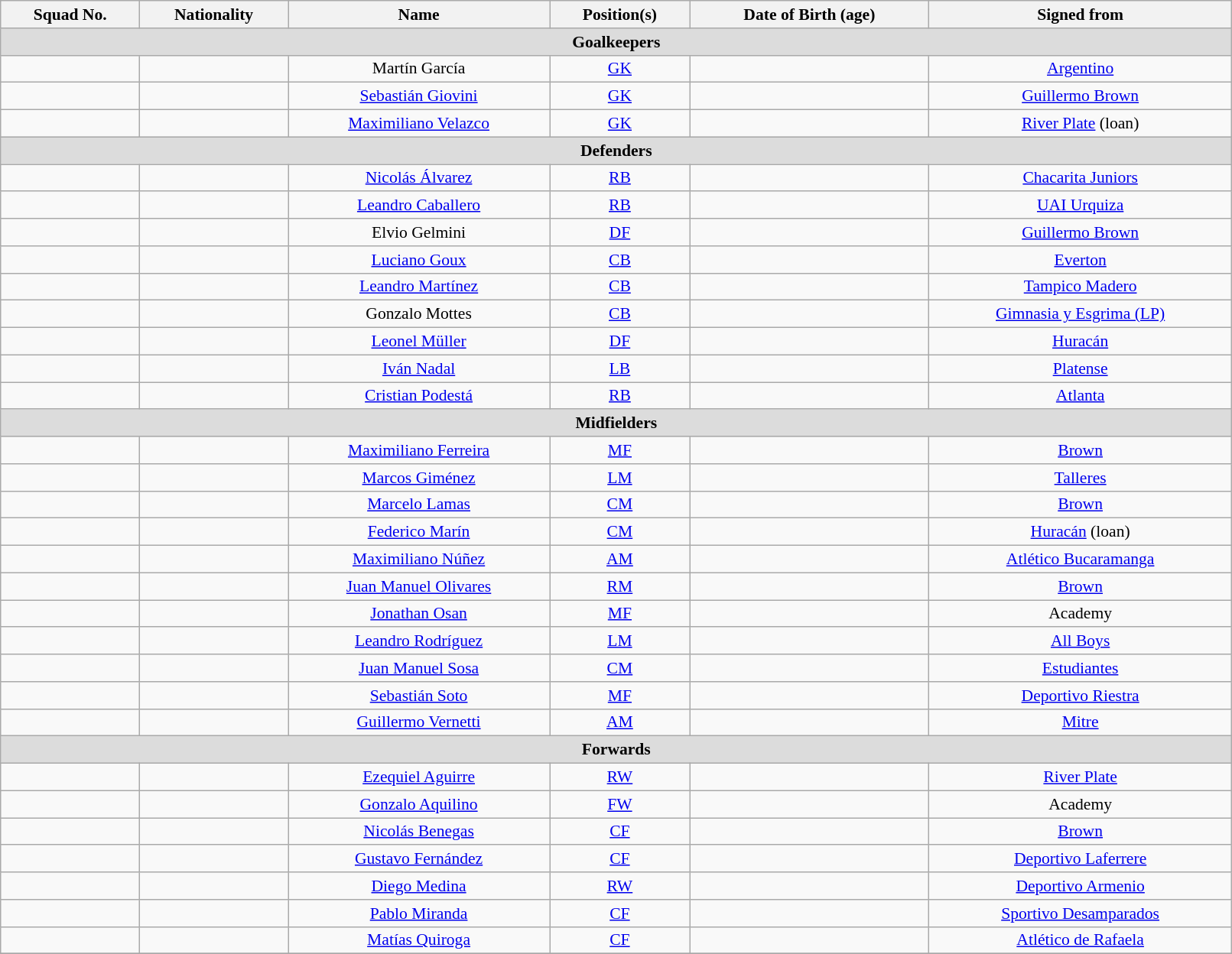<table class="wikitable sortable" style="text-align:center; font-size:90%; width:85%;">
<tr>
<th style="background:#; color:; text-align:center;">Squad No.</th>
<th style="background:#; color:; text-align:center;">Nationality</th>
<th style="background:#; color:; text-align:center;">Name</th>
<th style="background:#; color:; text-align:center;">Position(s)</th>
<th style="background:#; color:; text-align:center;">Date of Birth (age)</th>
<th style="background:#; color:; text-align:center;">Signed from</th>
</tr>
<tr>
<th colspan="6" style="background:#dcdcdc; text-align:center;">Goalkeepers</th>
</tr>
<tr>
<td></td>
<td></td>
<td>Martín García</td>
<td><a href='#'>GK</a></td>
<td></td>
<td> <a href='#'>Argentino</a></td>
</tr>
<tr>
<td></td>
<td></td>
<td><a href='#'>Sebastián Giovini</a></td>
<td><a href='#'>GK</a></td>
<td></td>
<td> <a href='#'>Guillermo Brown</a></td>
</tr>
<tr>
<td></td>
<td></td>
<td><a href='#'>Maximiliano Velazco</a></td>
<td><a href='#'>GK</a></td>
<td></td>
<td> <a href='#'>River Plate</a> (loan)</td>
</tr>
<tr>
<th colspan="7" style="background:#dcdcdc; text-align:center;">Defenders</th>
</tr>
<tr>
<td></td>
<td></td>
<td><a href='#'>Nicolás Álvarez</a></td>
<td><a href='#'>RB</a></td>
<td></td>
<td> <a href='#'>Chacarita Juniors</a></td>
</tr>
<tr>
<td></td>
<td></td>
<td><a href='#'>Leandro Caballero</a></td>
<td><a href='#'>RB</a></td>
<td></td>
<td> <a href='#'>UAI Urquiza</a></td>
</tr>
<tr>
<td></td>
<td></td>
<td>Elvio Gelmini</td>
<td><a href='#'>DF</a></td>
<td></td>
<td> <a href='#'>Guillermo Brown</a></td>
</tr>
<tr>
<td></td>
<td></td>
<td><a href='#'>Luciano Goux</a></td>
<td><a href='#'>CB</a></td>
<td></td>
<td> <a href='#'>Everton</a></td>
</tr>
<tr>
<td></td>
<td></td>
<td><a href='#'>Leandro Martínez</a></td>
<td><a href='#'>CB</a></td>
<td></td>
<td> <a href='#'>Tampico Madero</a></td>
</tr>
<tr>
<td></td>
<td></td>
<td>Gonzalo Mottes</td>
<td><a href='#'>CB</a></td>
<td></td>
<td> <a href='#'>Gimnasia y Esgrima (LP)</a></td>
</tr>
<tr>
<td></td>
<td></td>
<td><a href='#'>Leonel Müller</a></td>
<td><a href='#'>DF</a></td>
<td></td>
<td> <a href='#'>Huracán</a></td>
</tr>
<tr>
<td></td>
<td></td>
<td><a href='#'>Iván Nadal</a></td>
<td><a href='#'>LB</a></td>
<td></td>
<td> <a href='#'>Platense</a></td>
</tr>
<tr>
<td></td>
<td></td>
<td><a href='#'>Cristian Podestá</a></td>
<td><a href='#'>RB</a></td>
<td></td>
<td> <a href='#'>Atlanta</a></td>
</tr>
<tr>
<th colspan="7" style="background:#dcdcdc; text-align:center;">Midfielders</th>
</tr>
<tr>
<td></td>
<td></td>
<td><a href='#'>Maximiliano Ferreira</a></td>
<td><a href='#'>MF</a></td>
<td></td>
<td> <a href='#'>Brown</a></td>
</tr>
<tr>
<td></td>
<td></td>
<td><a href='#'>Marcos Giménez</a></td>
<td><a href='#'>LM</a></td>
<td></td>
<td> <a href='#'>Talleres</a></td>
</tr>
<tr>
<td></td>
<td></td>
<td><a href='#'>Marcelo Lamas</a></td>
<td><a href='#'>CM</a></td>
<td></td>
<td> <a href='#'>Brown</a></td>
</tr>
<tr>
<td></td>
<td></td>
<td><a href='#'>Federico Marín</a></td>
<td><a href='#'>CM</a></td>
<td></td>
<td> <a href='#'>Huracán</a> (loan)</td>
</tr>
<tr>
<td></td>
<td></td>
<td><a href='#'>Maximiliano Núñez</a></td>
<td><a href='#'>AM</a></td>
<td></td>
<td> <a href='#'>Atlético Bucaramanga</a></td>
</tr>
<tr>
<td></td>
<td></td>
<td><a href='#'>Juan Manuel Olivares</a></td>
<td><a href='#'>RM</a></td>
<td></td>
<td> <a href='#'>Brown</a></td>
</tr>
<tr>
<td></td>
<td></td>
<td><a href='#'>Jonathan Osan</a></td>
<td><a href='#'>MF</a></td>
<td></td>
<td>Academy</td>
</tr>
<tr>
<td></td>
<td></td>
<td><a href='#'>Leandro Rodríguez</a></td>
<td><a href='#'>LM</a></td>
<td></td>
<td> <a href='#'>All Boys</a></td>
</tr>
<tr>
<td></td>
<td></td>
<td><a href='#'>Juan Manuel Sosa</a></td>
<td><a href='#'>CM</a></td>
<td></td>
<td> <a href='#'>Estudiantes</a></td>
</tr>
<tr>
<td></td>
<td></td>
<td><a href='#'>Sebastián Soto</a></td>
<td><a href='#'>MF</a></td>
<td></td>
<td> <a href='#'>Deportivo Riestra</a></td>
</tr>
<tr>
<td></td>
<td></td>
<td><a href='#'>Guillermo Vernetti</a></td>
<td><a href='#'>AM</a></td>
<td></td>
<td> <a href='#'>Mitre</a></td>
</tr>
<tr>
<th colspan="7" style="background:#dcdcdc; text-align:center;">Forwards</th>
</tr>
<tr>
<td></td>
<td></td>
<td><a href='#'>Ezequiel Aguirre</a></td>
<td><a href='#'>RW</a></td>
<td></td>
<td> <a href='#'>River Plate</a></td>
</tr>
<tr>
<td></td>
<td></td>
<td><a href='#'>Gonzalo Aquilino</a></td>
<td><a href='#'>FW</a></td>
<td></td>
<td>Academy</td>
</tr>
<tr>
<td></td>
<td></td>
<td><a href='#'>Nicolás Benegas</a></td>
<td><a href='#'>CF</a></td>
<td></td>
<td> <a href='#'>Brown</a></td>
</tr>
<tr>
<td></td>
<td></td>
<td><a href='#'>Gustavo Fernández</a></td>
<td><a href='#'>CF</a></td>
<td></td>
<td> <a href='#'>Deportivo Laferrere</a></td>
</tr>
<tr>
<td></td>
<td></td>
<td><a href='#'>Diego Medina</a></td>
<td><a href='#'>RW</a></td>
<td></td>
<td> <a href='#'>Deportivo Armenio</a></td>
</tr>
<tr>
<td></td>
<td></td>
<td><a href='#'>Pablo Miranda</a></td>
<td><a href='#'>CF</a></td>
<td></td>
<td> <a href='#'>Sportivo Desamparados</a></td>
</tr>
<tr>
<td></td>
<td></td>
<td><a href='#'>Matías Quiroga</a></td>
<td><a href='#'>CF</a></td>
<td></td>
<td> <a href='#'>Atlético de Rafaela</a></td>
</tr>
<tr>
</tr>
</table>
